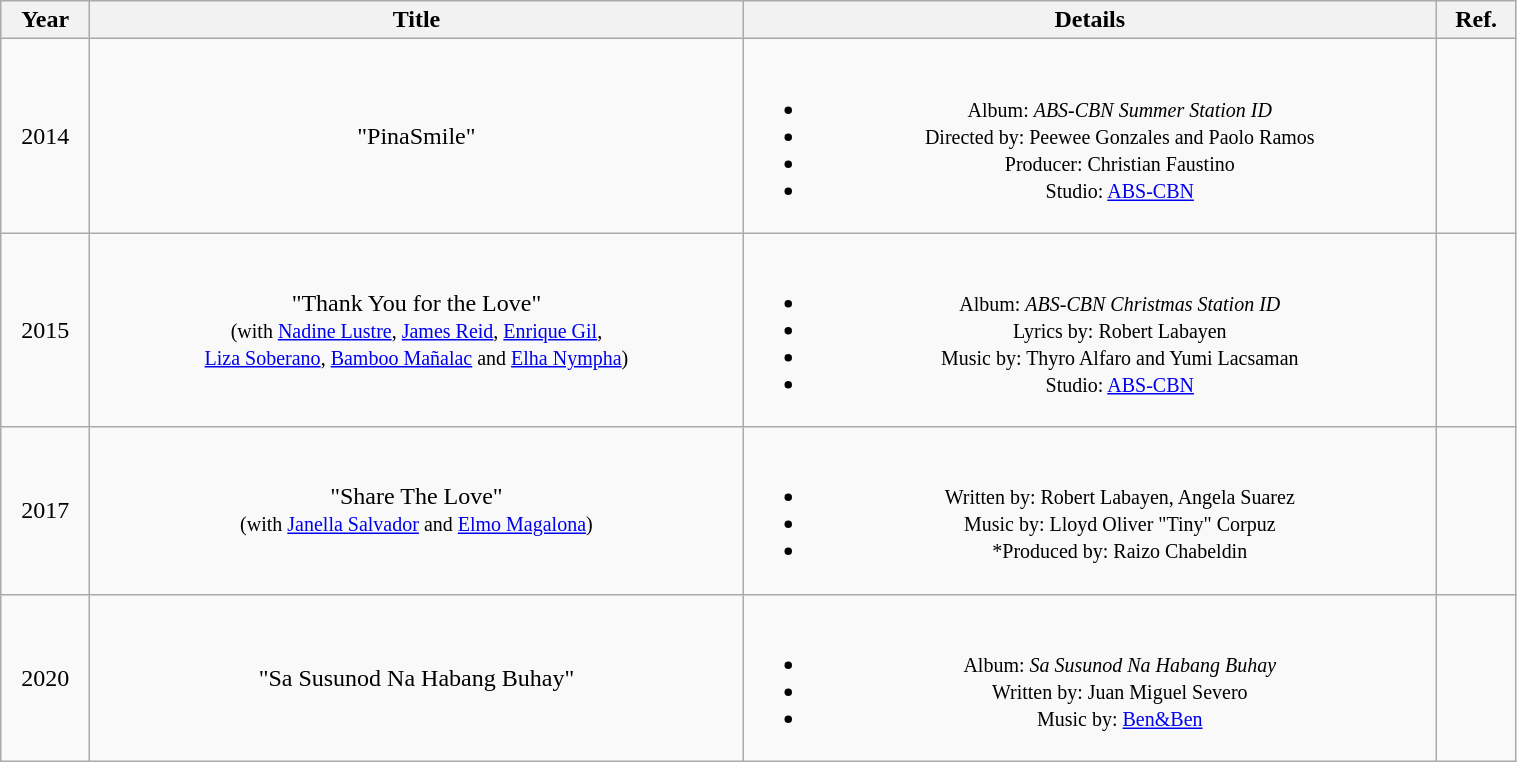<table class="wikitable"  style="text-align:center; width:80%;">
<tr>
<th>Year</th>
<th>Title</th>
<th>Details</th>
<th>Ref.</th>
</tr>
<tr>
<td>2014</td>
<td>"PinaSmile"</td>
<td><br><ul><li><small>Album: <em>ABS-CBN Summer Station ID</em></small></li><li><small>Directed by: Peewee Gonzales and Paolo Ramos</small></li><li><small>Producer: Christian Faustino</small></li><li><small>Studio: <a href='#'>ABS-CBN</a></small></li></ul></td>
<td></td>
</tr>
<tr>
<td>2015</td>
<td>"Thank You for the Love"<br><small>(with <a href='#'>Nadine Lustre</a>, <a href='#'>James Reid</a>, <a href='#'>Enrique Gil</a>,<br><a href='#'>Liza Soberano</a>, <a href='#'>Bamboo Mañalac</a> and <a href='#'>Elha Nympha</a>)</small></td>
<td><br><ul><li><small>Album: <em>ABS-CBN Christmas Station ID</em></small></li><li><small>Lyrics by: Robert Labayen</small></li><li><small>Music by: Thyro Alfaro and Yumi Lacsaman</small></li><li><small>Studio: <a href='#'>ABS-CBN</a></small></li></ul></td>
<td></td>
</tr>
<tr>
<td>2017</td>
<td>"Share The Love"<br><small>(with <a href='#'>Janella Salvador</a> and <a href='#'>Elmo Magalona</a>)</small></td>
<td><br><ul><li><small>Written by: Robert Labayen, Angela Suarez</small></li><li><small>Music by: Lloyd Oliver "Tiny" Corpuz</small></li><li><small>*Produced by: Raizo Chabeldin</small></li></ul></td>
<td></td>
</tr>
<tr>
<td>2020</td>
<td>"Sa Susunod Na Habang Buhay"</td>
<td><br><ul><li><small>Album: <em>Sa Susunod Na Habang Buhay</em></small></li><li><small>Written by: Juan Miguel Severo</small></li><li><small>Music by: <a href='#'>Ben&Ben</a></small></li></ul></td>
<td></td>
</tr>
</table>
